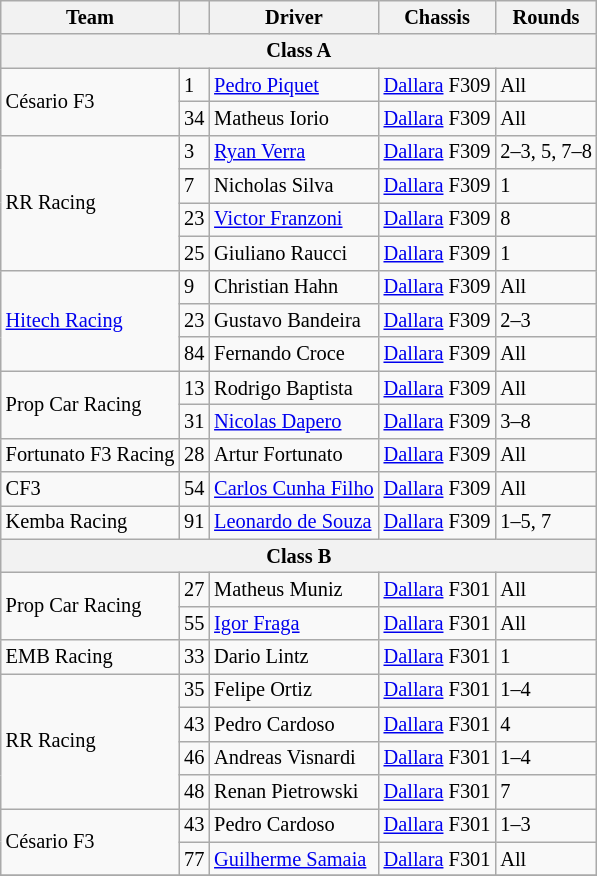<table class="wikitable" style="font-size: 85%">
<tr>
<th>Team</th>
<th></th>
<th>Driver</th>
<th>Chassis</th>
<th>Rounds</th>
</tr>
<tr>
<th colspan=5>Class A</th>
</tr>
<tr>
<td rowspan=2> Césario F3</td>
<td>1</td>
<td> <a href='#'>Pedro Piquet</a></td>
<td><a href='#'>Dallara</a> F309</td>
<td>All</td>
</tr>
<tr>
<td>34</td>
<td> Matheus Iorio</td>
<td><a href='#'>Dallara</a> F309</td>
<td>All</td>
</tr>
<tr>
<td rowspan=4> RR Racing</td>
<td>3</td>
<td> <a href='#'>Ryan Verra</a></td>
<td><a href='#'>Dallara</a> F309</td>
<td>2–3, 5, 7–8</td>
</tr>
<tr>
<td>7</td>
<td> Nicholas Silva</td>
<td><a href='#'>Dallara</a> F309</td>
<td>1</td>
</tr>
<tr>
<td>23</td>
<td> <a href='#'>Victor Franzoni</a></td>
<td><a href='#'>Dallara</a> F309</td>
<td>8</td>
</tr>
<tr>
<td>25</td>
<td> Giuliano Raucci</td>
<td><a href='#'>Dallara</a> F309</td>
<td>1</td>
</tr>
<tr>
<td rowspan=3> <a href='#'>Hitech Racing</a></td>
<td>9</td>
<td> Christian Hahn</td>
<td><a href='#'>Dallara</a> F309</td>
<td>All</td>
</tr>
<tr>
<td>23</td>
<td> Gustavo Bandeira</td>
<td><a href='#'>Dallara</a> F309</td>
<td>2–3</td>
</tr>
<tr>
<td>84</td>
<td> Fernando Croce</td>
<td><a href='#'>Dallara</a> F309</td>
<td>All</td>
</tr>
<tr>
<td rowspan=2> Prop Car Racing</td>
<td>13</td>
<td> Rodrigo Baptista</td>
<td><a href='#'>Dallara</a> F309</td>
<td>All</td>
</tr>
<tr>
<td>31</td>
<td> <a href='#'>Nicolas Dapero</a></td>
<td><a href='#'>Dallara</a> F309</td>
<td>3–8</td>
</tr>
<tr>
<td> Fortunato F3 Racing</td>
<td>28</td>
<td> Artur Fortunato</td>
<td><a href='#'>Dallara</a> F309</td>
<td>All</td>
</tr>
<tr>
<td> CF3</td>
<td>54</td>
<td> <a href='#'>Carlos Cunha Filho</a></td>
<td><a href='#'>Dallara</a> F309</td>
<td>All</td>
</tr>
<tr>
<td> Kemba Racing</td>
<td>91</td>
<td> <a href='#'>Leonardo de Souza</a></td>
<td><a href='#'>Dallara</a> F309</td>
<td>1–5, 7</td>
</tr>
<tr>
<th colspan=5>Class B</th>
</tr>
<tr>
<td rowspan=2> Prop Car Racing</td>
<td>27</td>
<td> Matheus Muniz</td>
<td><a href='#'>Dallara</a> F301</td>
<td>All</td>
</tr>
<tr>
<td>55</td>
<td> <a href='#'>Igor Fraga</a></td>
<td><a href='#'>Dallara</a> F301</td>
<td>All</td>
</tr>
<tr>
<td> EMB Racing</td>
<td>33</td>
<td> Dario Lintz</td>
<td><a href='#'>Dallara</a> F301</td>
<td>1</td>
</tr>
<tr>
<td rowspan=4> RR Racing</td>
<td>35</td>
<td> Felipe Ortiz</td>
<td><a href='#'>Dallara</a> F301</td>
<td>1–4</td>
</tr>
<tr>
<td>43</td>
<td> Pedro Cardoso</td>
<td><a href='#'>Dallara</a> F301</td>
<td>4</td>
</tr>
<tr>
<td>46</td>
<td> Andreas Visnardi</td>
<td><a href='#'>Dallara</a> F301</td>
<td>1–4</td>
</tr>
<tr>
<td>48</td>
<td> Renan Pietrowski</td>
<td><a href='#'>Dallara</a> F301</td>
<td>7</td>
</tr>
<tr>
<td rowspan=2> Césario F3</td>
<td>43</td>
<td> Pedro Cardoso</td>
<td><a href='#'>Dallara</a> F301</td>
<td>1–3</td>
</tr>
<tr>
<td>77</td>
<td> <a href='#'>Guilherme Samaia</a></td>
<td><a href='#'>Dallara</a> F301</td>
<td>All</td>
</tr>
<tr>
</tr>
</table>
